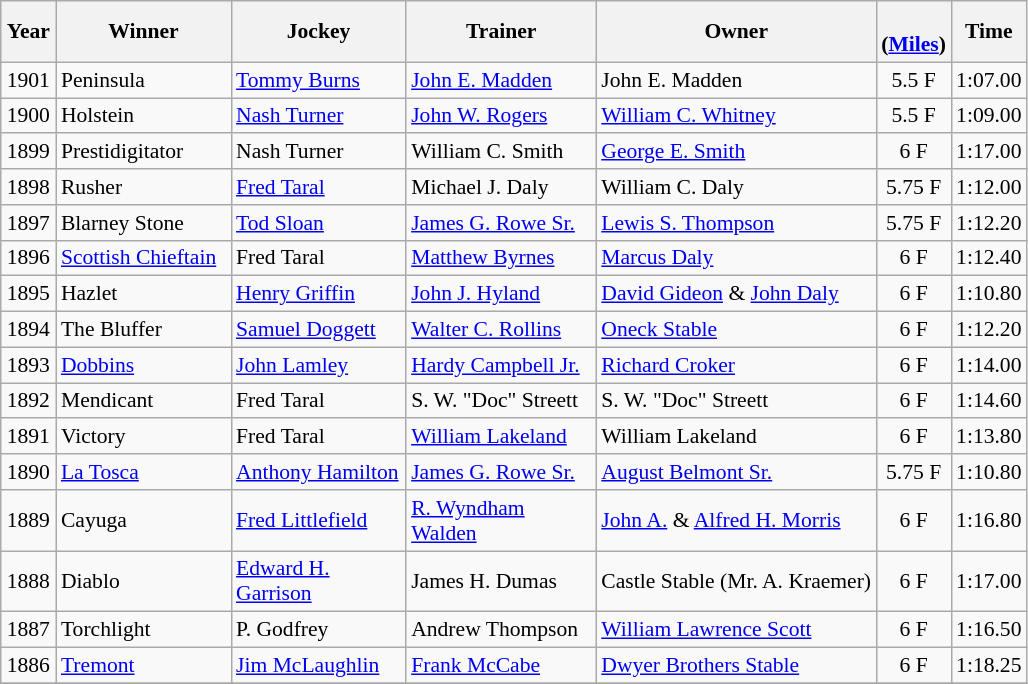<table class="wikitable sortable" style="font-size:90%">
<tr>
<th style="width:30px">Year</th>
<th style="width:110px">Winner</th>
<th style="width:110px">Jockey</th>
<th style="width:120px">Trainer</th>
<th>Owner<br></th>
<th style="width:25px"><br> <span>(<a href='#'>Miles</a>)</span></th>
<th style="width:25px">Time</th>
</tr>
<tr>
<td align=center>1901</td>
<td>Peninsula</td>
<td><a href='#'>Tommy Burns</a></td>
<td><a href='#'>John E. Madden</a></td>
<td>John E. Madden</td>
<td align=center>5.5 F</td>
<td align=center>1:07.00</td>
</tr>
<tr>
<td align=center>1900</td>
<td>Holstein</td>
<td><a href='#'>Nash Turner</a></td>
<td><a href='#'>John W. Rogers</a></td>
<td><a href='#'>William C. Whitney</a></td>
<td align=center>5.5 F</td>
<td align=center>1:09.00</td>
</tr>
<tr>
<td align=center>1899</td>
<td>Prestidigitator</td>
<td>Nash Turner</td>
<td>William C. Smith</td>
<td><a href='#'>George E. Smith</a></td>
<td align=center>6 F</td>
<td align=center>1:17.00</td>
</tr>
<tr>
<td align=center>1898</td>
<td>Rusher</td>
<td><a href='#'>Fred Taral</a></td>
<td>Michael J. Daly</td>
<td>William C. Daly</td>
<td align=center>5.75 F</td>
<td align=center>1:12.00</td>
</tr>
<tr>
<td align=center>1897</td>
<td>Blarney Stone</td>
<td><a href='#'>Tod Sloan</a></td>
<td><a href='#'>James G. Rowe Sr.</a></td>
<td><a href='#'>Lewis S. Thompson</a></td>
<td align=center>5.75 F</td>
<td align=center>1:12.20</td>
</tr>
<tr>
<td align=center>1896</td>
<td><a href='#'>Scottish Chieftain</a></td>
<td>Fred Taral</td>
<td><a href='#'>Matthew Byrnes</a></td>
<td><a href='#'>Marcus Daly</a></td>
<td align=center>6 F</td>
<td align=center>1:12.40</td>
</tr>
<tr>
<td align=center>1895</td>
<td>Hazlet</td>
<td><a href='#'>Henry Griffin</a></td>
<td><a href='#'>John J. Hyland</a></td>
<td><a href='#'>David Gideon</a> & <a href='#'>John Daly</a></td>
<td align=center>6 F</td>
<td align=center>1:10.80</td>
</tr>
<tr>
<td align=center>1894</td>
<td>The Bluffer</td>
<td><a href='#'>Samuel Doggett</a></td>
<td><a href='#'>Walter C. Rollins</a></td>
<td><a href='#'>Oneck Stable</a></td>
<td align=center>6 F</td>
<td align=center>1:12.20</td>
</tr>
<tr>
<td align=center>1893</td>
<td><a href='#'>Dobbins</a></td>
<td><a href='#'>John Lamley</a></td>
<td><a href='#'>Hardy Campbell Jr.</a></td>
<td><a href='#'>Richard Croker</a></td>
<td align=center>6 F</td>
<td align=center>1:14.00</td>
</tr>
<tr>
<td align=center>1892</td>
<td>Mendicant</td>
<td>Fred Taral</td>
<td>S. W. "Doc" Streett</td>
<td>S. W. "Doc" Streett</td>
<td align=center>6 F</td>
<td align=center>1:14.60</td>
</tr>
<tr>
<td align=center>1891</td>
<td>Victory</td>
<td>Fred Taral</td>
<td><a href='#'>William Lakeland</a></td>
<td>William Lakeland</td>
<td align=center>6 F</td>
<td align=center>1:13.80</td>
</tr>
<tr>
<td align=center>1890</td>
<td><a href='#'>La Tosca</a></td>
<td><a href='#'>Anthony Hamilton</a></td>
<td><a href='#'>James G. Rowe Sr.</a></td>
<td><a href='#'>August Belmont Sr.</a></td>
<td align=center>5.75 F</td>
<td align=center>1:10.80</td>
</tr>
<tr>
<td align=center>1889</td>
<td>Cayuga</td>
<td><a href='#'>Fred Littlefield</a></td>
<td><a href='#'>R. Wyndham Walden</a></td>
<td><a href='#'>John A.</a> & <a href='#'>Alfred H. Morris</a></td>
<td align=center>6 F</td>
<td align=center>1:16.80</td>
</tr>
<tr>
<td align=center>1888</td>
<td>Diablo</td>
<td><a href='#'>Edward H. Garrison</a></td>
<td>James H. Dumas</td>
<td>Castle Stable (Mr. A. Kraemer)</td>
<td align=center>6 F</td>
<td align=center>1:17.00</td>
</tr>
<tr>
<td align=center>1887</td>
<td>Torchlight</td>
<td>P. Godfrey</td>
<td>Andrew Thompson</td>
<td><a href='#'>William Lawrence Scott</a></td>
<td align=center>6 F</td>
<td align=center>1:16.50</td>
</tr>
<tr>
<td align=center>1886</td>
<td><a href='#'>Tremont</a></td>
<td><a href='#'>Jim McLaughlin</a></td>
<td><a href='#'>Frank McCabe</a></td>
<td><a href='#'>Dwyer Brothers Stable</a></td>
<td align=center>6 F</td>
<td align=center>1:18.25</td>
</tr>
<tr>
</tr>
</table>
